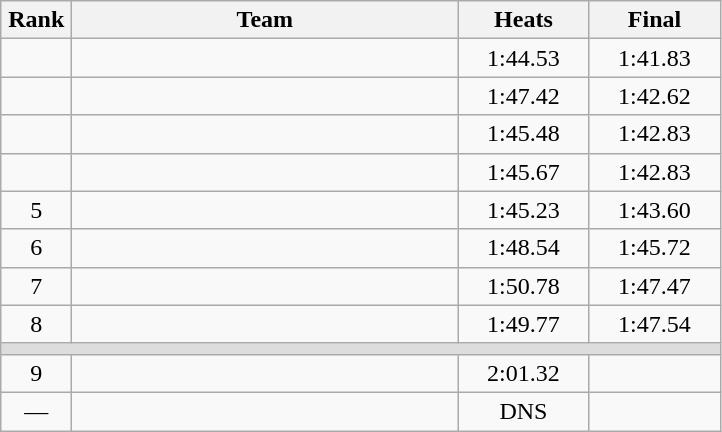<table class=wikitable style="text-align:center">
<tr>
<th width=40>Rank</th>
<th width=250>Team</th>
<th width=80>Heats</th>
<th width=80>Final</th>
</tr>
<tr>
<td></td>
<td align=left></td>
<td>1:44.53</td>
<td>1:41.83</td>
</tr>
<tr>
<td></td>
<td align=left></td>
<td>1:47.42</td>
<td>1:42.62</td>
</tr>
<tr>
<td></td>
<td align=left></td>
<td>1:45.48</td>
<td>1:42.83</td>
</tr>
<tr>
<td></td>
<td align=left></td>
<td>1:45.67</td>
<td>1:42.83</td>
</tr>
<tr>
<td>5</td>
<td align=left></td>
<td>1:45.23</td>
<td>1:43.60</td>
</tr>
<tr>
<td>6</td>
<td align=left></td>
<td>1:48.54</td>
<td>1:45.72</td>
</tr>
<tr>
<td>7</td>
<td align=left></td>
<td>1:50.78</td>
<td>1:47.47</td>
</tr>
<tr>
<td>8</td>
<td align=left></td>
<td>1:49.77</td>
<td>1:47.54</td>
</tr>
<tr bgcolor=#DDDDDD>
<td colspan=4></td>
</tr>
<tr>
<td>9</td>
<td align=left></td>
<td>2:01.32</td>
<td></td>
</tr>
<tr>
<td>—</td>
<td align=left></td>
<td>DNS</td>
<td></td>
</tr>
</table>
